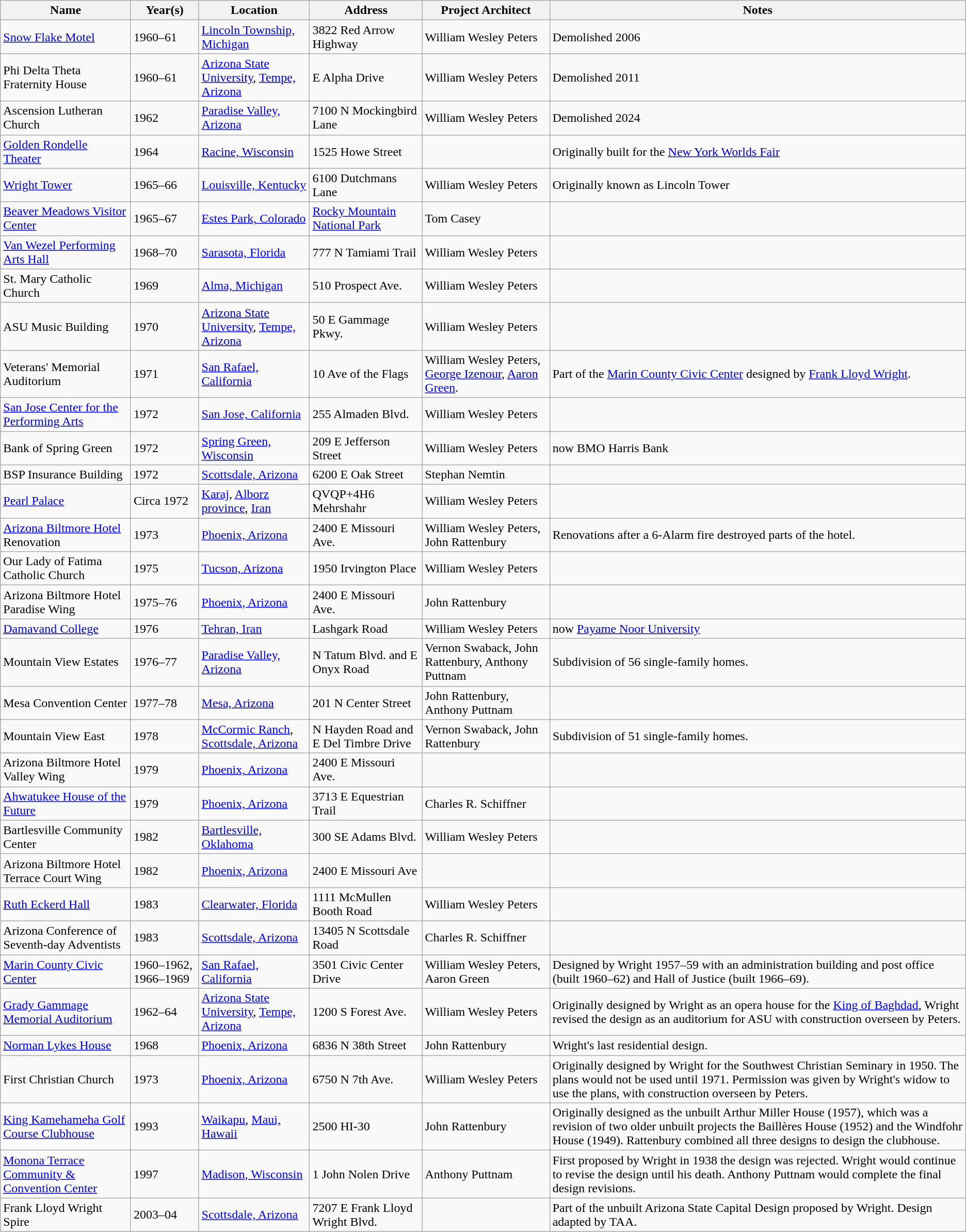<table class="wikitable">
<tr>
<th>Name</th>
<th>Year(s)</th>
<th>Location</th>
<th>Address</th>
<th>Project Architect</th>
<th>Notes</th>
</tr>
<tr>
<td><a href='#'>Snow Flake Motel</a></td>
<td>1960–61</td>
<td><a href='#'>Lincoln Township, Michigan</a></td>
<td>3822 Red Arrow Highway</td>
<td>William Wesley Peters</td>
<td>Demolished 2006</td>
</tr>
<tr>
<td>Phi Delta Theta Fraternity House</td>
<td>1960–61</td>
<td><a href='#'>Arizona State University</a>, <a href='#'>Tempe, Arizona</a></td>
<td>E Alpha Drive</td>
<td>William Wesley Peters</td>
<td>Demolished 2011</td>
</tr>
<tr>
<td>Ascension Lutheran Church</td>
<td>1962</td>
<td><a href='#'>Paradise Valley, Arizona</a></td>
<td>7100 N Mockingbird Lane</td>
<td>William Wesley Peters</td>
<td>Demolished 2024</td>
</tr>
<tr>
<td><a href='#'>Golden Rondelle Theater</a></td>
<td>1964</td>
<td><a href='#'>Racine, Wisconsin</a></td>
<td>1525 Howe Street</td>
<td></td>
<td>Originally built for the <a href='#'>New York Worlds Fair</a></td>
</tr>
<tr>
<td><a href='#'>Wright Tower</a></td>
<td>1965–66</td>
<td><a href='#'>Louisville, Kentucky</a></td>
<td>6100 Dutchmans Lane</td>
<td>William Wesley Peters</td>
<td>Originally known as Lincoln Tower</td>
</tr>
<tr>
<td><a href='#'>Beaver Meadows Visitor Center</a></td>
<td>1965–67</td>
<td><a href='#'>Estes Park, Colorado</a></td>
<td><a href='#'>Rocky Mountain National Park</a></td>
<td>Tom Casey</td>
<td></td>
</tr>
<tr>
<td><a href='#'>Van Wezel Performing Arts Hall</a></td>
<td>1968–70</td>
<td><a href='#'>Sarasota, Florida</a></td>
<td>777 N Tamiami Trail</td>
<td>William Wesley Peters</td>
<td></td>
</tr>
<tr>
<td>St. Mary Catholic Church</td>
<td>1969</td>
<td><a href='#'>Alma, Michigan</a></td>
<td>510 Prospect Ave.</td>
<td>William Wesley Peters</td>
<td></td>
</tr>
<tr>
<td>ASU Music Building</td>
<td>1970</td>
<td><a href='#'>Arizona State University</a>, <a href='#'>Tempe, Arizona</a></td>
<td>50 E Gammage Pkwy.</td>
<td>William Wesley Peters</td>
<td></td>
</tr>
<tr>
<td>Veterans' Memorial Auditorium</td>
<td>1971</td>
<td><a href='#'>San Rafael, California</a></td>
<td>10 Ave of the Flags</td>
<td>William Wesley Peters, <a href='#'>George Izenour</a>, <a href='#'>Aaron Green</a>.</td>
<td>Part of the <a href='#'>Marin County Civic Center</a> designed by <a href='#'>Frank Lloyd Wright</a>.</td>
</tr>
<tr>
<td><a href='#'>San Jose Center for the Performing Arts</a></td>
<td>1972</td>
<td><a href='#'>San Jose, California</a></td>
<td>255 Almaden Blvd.</td>
<td>William Wesley Peters</td>
<td></td>
</tr>
<tr>
<td>Bank of Spring Green</td>
<td>1972</td>
<td><a href='#'>Spring Green, Wisconsin</a></td>
<td>209 E Jefferson Street</td>
<td>William Wesley Peters</td>
<td>now BMO Harris Bank</td>
</tr>
<tr>
<td>BSP Insurance Building</td>
<td>1972</td>
<td><a href='#'>Scottsdale, Arizona</a></td>
<td>6200 E Oak Street</td>
<td>Stephan Nemtin</td>
<td></td>
</tr>
<tr>
<td><a href='#'>Pearl Palace</a></td>
<td>Circa 1972</td>
<td><a href='#'>Karaj</a>, <a href='#'>Alborz province</a>, <a href='#'>Iran</a></td>
<td>QVQP+4H6 Mehrshahr</td>
<td>William Wesley Peters</td>
<td></td>
</tr>
<tr>
<td><a href='#'>Arizona Biltmore Hotel</a> Renovation</td>
<td>1973</td>
<td><a href='#'>Phoenix, Arizona</a></td>
<td>2400 E Missouri Ave.</td>
<td>William Wesley Peters, John Rattenbury</td>
<td>Renovations after a 6-Alarm fire destroyed parts of the hotel.</td>
</tr>
<tr>
<td>Our Lady of Fatima Catholic Church</td>
<td>1975</td>
<td><a href='#'>Tucson, Arizona</a></td>
<td>1950 Irvington Place</td>
<td>William Wesley Peters</td>
<td></td>
</tr>
<tr>
<td>Arizona Biltmore Hotel Paradise Wing</td>
<td>1975–76</td>
<td><a href='#'>Phoenix, Arizona</a></td>
<td>2400 E Missouri Ave.</td>
<td>John Rattenbury</td>
<td></td>
</tr>
<tr>
<td><a href='#'>Damavand College</a></td>
<td>1976</td>
<td><a href='#'>Tehran, Iran</a></td>
<td>Lashgark Road</td>
<td>William Wesley Peters</td>
<td>now <a href='#'>Payame Noor University</a></td>
</tr>
<tr>
<td>Mountain View Estates</td>
<td>1976–77</td>
<td><a href='#'>Paradise Valley, Arizona</a></td>
<td>N Tatum Blvd. and E Onyx Road</td>
<td>Vernon Swaback, John Rattenbury, Anthony Puttnam</td>
<td>Subdivision of 56 single-family homes.</td>
</tr>
<tr>
<td>Mesa Convention Center</td>
<td>1977–78</td>
<td><a href='#'>Mesa, Arizona</a></td>
<td>201 N Center Street</td>
<td>John Rattenbury, Anthony Puttnam</td>
<td></td>
</tr>
<tr>
<td>Mountain View East</td>
<td>1978</td>
<td><a href='#'>McCormic Ranch</a>, <a href='#'>Scottsdale, Arizona</a></td>
<td>N Hayden Road and E Del Timbre Drive</td>
<td>Vernon Swaback, John Rattenbury</td>
<td>Subdivision of 51 single-family homes.</td>
</tr>
<tr>
<td>Arizona Biltmore Hotel Valley Wing</td>
<td>1979</td>
<td><a href='#'>Phoenix, Arizona</a></td>
<td>2400 E Missouri Ave.</td>
<td></td>
<td></td>
</tr>
<tr>
<td><a href='#'>Ahwatukee House of the Future</a></td>
<td>1979</td>
<td><a href='#'>Phoenix, Arizona</a></td>
<td>3713 E Equestrian Trail</td>
<td>Charles R. Schiffner</td>
<td></td>
</tr>
<tr>
<td>Bartlesville Community Center</td>
<td>1982</td>
<td><a href='#'>Bartlesville, Oklahoma</a></td>
<td>300 SE Adams Blvd.</td>
<td>William Wesley Peters</td>
<td></td>
</tr>
<tr>
<td>Arizona Biltmore Hotel Terrace Court Wing</td>
<td>1982</td>
<td><a href='#'>Phoenix, Arizona</a></td>
<td>2400 E Missouri Ave</td>
<td></td>
<td></td>
</tr>
<tr>
<td><a href='#'>Ruth Eckerd Hall</a></td>
<td>1983</td>
<td><a href='#'>Clearwater, Florida</a></td>
<td>1111 McMullen Booth Road</td>
<td>William Wesley Peters</td>
<td></td>
</tr>
<tr>
<td>Arizona Conference of Seventh-day Adventists</td>
<td>1983</td>
<td><a href='#'>Scottsdale, Arizona</a></td>
<td>13405 N Scottsdale Road</td>
<td>Charles R. Schiffner</td>
<td></td>
</tr>
<tr>
<td><a href='#'>Marin County Civic Center</a></td>
<td>1960–1962, 1966–1969</td>
<td><a href='#'>San Rafael, California</a></td>
<td>3501 Civic Center Drive</td>
<td>William Wesley Peters, Aaron Green</td>
<td>Designed by Wright 1957–59 with an administration building and post office (built 1960–62) and Hall of Justice (built 1966–69).</td>
</tr>
<tr>
<td><a href='#'>Grady Gammage Memorial Auditorium</a></td>
<td>1962–64</td>
<td><a href='#'>Arizona State University</a>, <a href='#'>Tempe, Arizona</a></td>
<td>1200 S Forest Ave.</td>
<td>William Wesley Peters</td>
<td>Originally designed by Wright as an opera house for the <a href='#'>King of Baghdad</a>, Wright revised the design as an auditorium for ASU with construction overseen by Peters.</td>
</tr>
<tr>
<td><a href='#'>Norman Lykes House</a></td>
<td>1968</td>
<td><a href='#'>Phoenix, Arizona</a></td>
<td>6836 N 38th Street</td>
<td>John Rattenbury</td>
<td>Wright's last residential design.</td>
</tr>
<tr>
<td>First Christian Church</td>
<td>1973</td>
<td><a href='#'>Phoenix, Arizona</a></td>
<td>6750 N 7th Ave.</td>
<td>William Wesley Peters</td>
<td>Originally designed by Wright for the Southwest Christian Seminary in 1950. The plans would not be used until 1971. Permission was given by Wright's widow to use the plans, with construction overseen by Peters.</td>
</tr>
<tr>
<td><a href='#'>King Kamehameha Golf Course Clubhouse</a></td>
<td>1993</td>
<td><a href='#'>Waikapu</a>, <a href='#'>Maui, Hawaii</a></td>
<td>2500 HI-30</td>
<td>John Rattenbury</td>
<td>Originally designed as the unbuilt Arthur Miller House (1957), which was a revision of two older unbuilt projects the Baillères House (1952) and the Windfohr House (1949). Rattenbury combined all three designs to design the clubhouse.</td>
</tr>
<tr>
<td><a href='#'>Monona Terrace Community & Convention Center</a></td>
<td>1997</td>
<td><a href='#'>Madison, Wisconsin</a></td>
<td>1 John Nolen Drive</td>
<td>Anthony Puttnam</td>
<td>First proposed by Wright in 1938 the design was rejected. Wright would continue to revise the design until his death. Anthony Puttnam would complete the final design revisions.</td>
</tr>
<tr>
<td>Frank Lloyd Wright Spire</td>
<td>2003–04</td>
<td><a href='#'>Scottsdale, Arizona</a></td>
<td>7207 E Frank Lloyd Wright Blvd.</td>
<td></td>
<td>Part of the unbuilt Arizona State Capital Design proposed by Wright. Design adapted by TAA.</td>
</tr>
</table>
